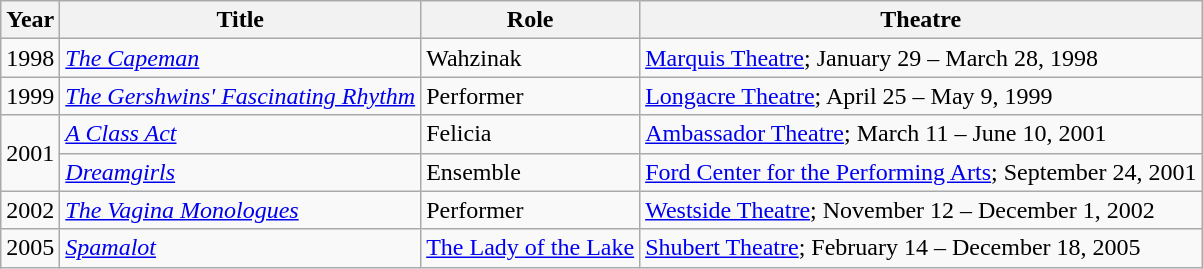<table class="wikitable sortable">
<tr>
<th>Year</th>
<th>Title</th>
<th>Role</th>
<th>Theatre</th>
</tr>
<tr>
<td>1998</td>
<td><em><a href='#'>The Capeman</a></em></td>
<td>Wahzinak</td>
<td><a href='#'>Marquis Theatre</a>; January 29 – March 28, 1998</td>
</tr>
<tr>
<td>1999</td>
<td><em><a href='#'>The Gershwins' Fascinating Rhythm</a></em></td>
<td>Performer</td>
<td><a href='#'>Longacre Theatre</a>; April 25 – May 9, 1999</td>
</tr>
<tr>
<td rowspan="2">2001</td>
<td><em><a href='#'>A Class Act</a></em></td>
<td>Felicia</td>
<td><a href='#'>Ambassador Theatre</a>; March 11 – June 10, 2001</td>
</tr>
<tr>
<td><em><a href='#'>Dreamgirls</a></em></td>
<td>Ensemble</td>
<td><a href='#'>Ford Center for the Performing Arts</a>; September 24, 2001</td>
</tr>
<tr>
<td>2002</td>
<td><em><a href='#'>The Vagina Monologues</a></em></td>
<td>Performer</td>
<td><a href='#'>Westside Theatre</a>; November 12 – December 1, 2002</td>
</tr>
<tr>
<td>2005</td>
<td><em><a href='#'>Spamalot</a></em></td>
<td><a href='#'>The Lady of the Lake</a></td>
<td><a href='#'>Shubert Theatre</a>; February 14 – December 18, 2005</td>
</tr>
</table>
